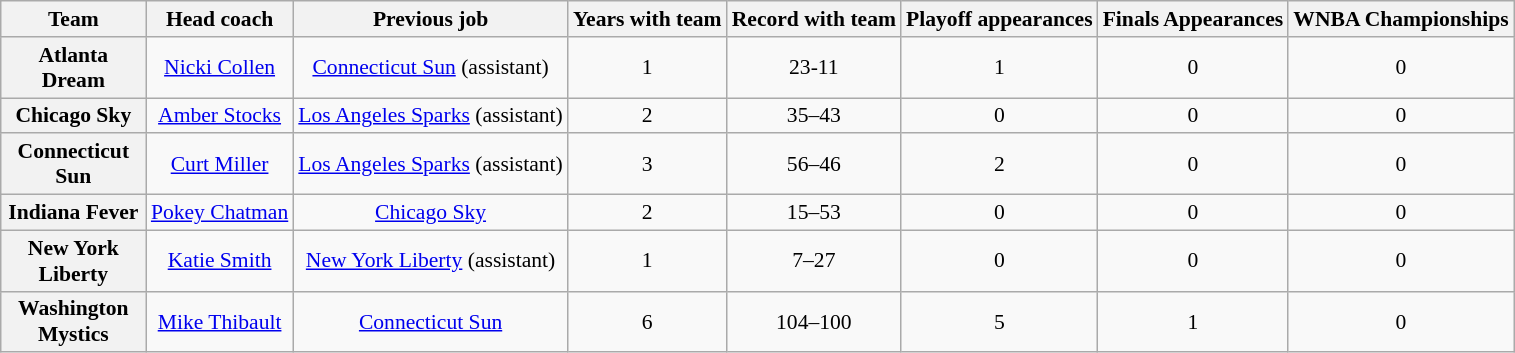<table class="wikitable sortable" style="text-align: center;font-size:90%;">
<tr>
<th width="90">Team</th>
<th>Head coach</th>
<th>Previous job</th>
<th>Years with team</th>
<th>Record with team</th>
<th>Playoff appearances</th>
<th>Finals Appearances</th>
<th>WNBA Championships</th>
</tr>
<tr>
<th style=>Atlanta Dream</th>
<td><a href='#'>Nicki Collen</a></td>
<td><a href='#'>Connecticut Sun</a> (assistant)</td>
<td>1</td>
<td>23-11</td>
<td>1</td>
<td>0</td>
<td>0</td>
</tr>
<tr>
<th style=>Chicago Sky</th>
<td><a href='#'>Amber Stocks</a></td>
<td><a href='#'>Los Angeles Sparks</a> (assistant)</td>
<td>2</td>
<td>35–43</td>
<td>0</td>
<td>0</td>
<td>0</td>
</tr>
<tr>
<th style=>Connecticut Sun</th>
<td><a href='#'>Curt Miller</a></td>
<td><a href='#'>Los Angeles Sparks</a> (assistant)</td>
<td>3</td>
<td>56–46</td>
<td>2</td>
<td>0</td>
<td>0</td>
</tr>
<tr>
<th style=>Indiana Fever</th>
<td><a href='#'>Pokey Chatman</a></td>
<td><a href='#'>Chicago Sky</a></td>
<td>2</td>
<td>15–53</td>
<td>0</td>
<td>0</td>
<td>0</td>
</tr>
<tr>
<th style=>New York Liberty</th>
<td><a href='#'>Katie Smith</a></td>
<td><a href='#'>New York Liberty</a> (assistant)</td>
<td>1</td>
<td>7–27</td>
<td>0</td>
<td>0</td>
<td>0</td>
</tr>
<tr>
<th style=>Washington Mystics</th>
<td><a href='#'>Mike Thibault</a></td>
<td><a href='#'>Connecticut Sun</a></td>
<td>6</td>
<td>104–100</td>
<td>5</td>
<td>1</td>
<td>0</td>
</tr>
</table>
